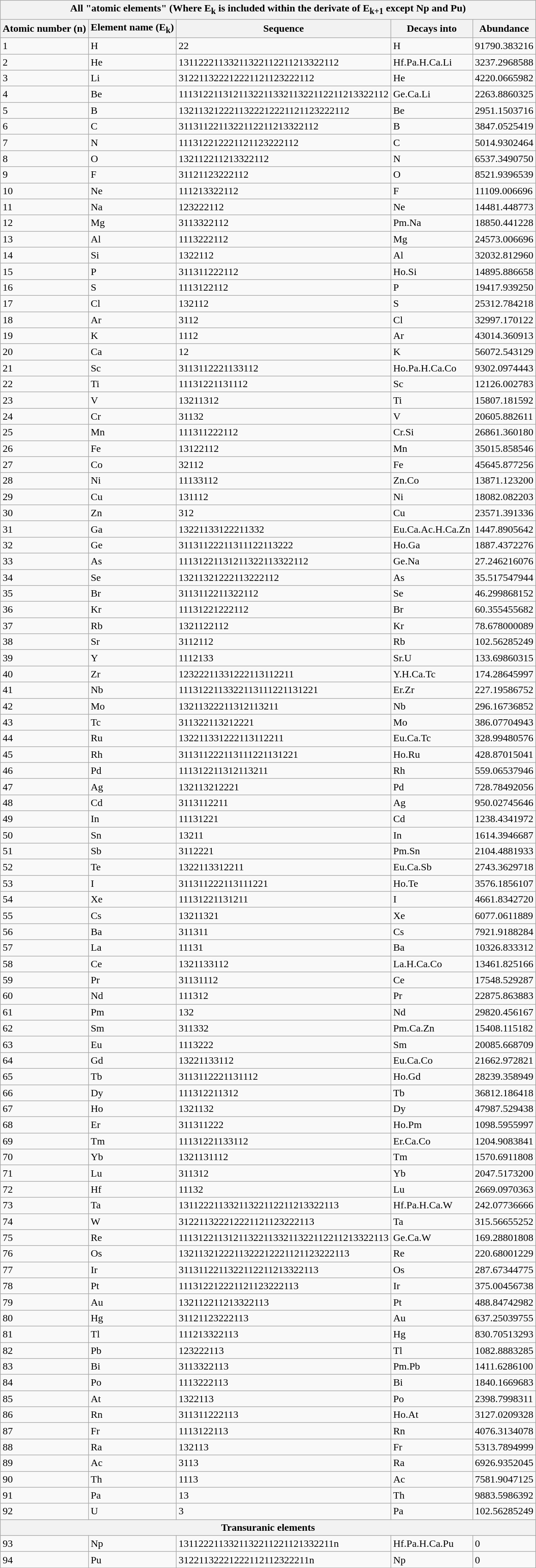<table class="wikitable mw-collapsible mw-collapsed">
<tr>
<th colspan="5">All "atomic elements" (Where E<sub>k</sub> is included within the derivate of E<sub>k+1</sub> except Np and Pu)</th>
</tr>
<tr>
<th>Atomic number (n)</th>
<th>Element name (E<sub>k</sub>)</th>
<th>Sequence</th>
<th>Decays into</th>
<th>Abundance</th>
</tr>
<tr>
<td>1</td>
<td>H</td>
<td>22</td>
<td>H</td>
<td>91790.383216</td>
</tr>
<tr>
<td>2</td>
<td>He</td>
<td>13112221133211322112211213322112</td>
<td>Hf.Pa.H.Ca.Li</td>
<td>3237.2968588</td>
</tr>
<tr>
<td>3</td>
<td>Li</td>
<td>312211322212221121123222112</td>
<td>He</td>
<td>4220.0665982</td>
</tr>
<tr>
<td>4</td>
<td>Be</td>
<td>111312211312113221133211322112211213322112</td>
<td>Ge.Ca.Li</td>
<td>2263.8860325</td>
</tr>
<tr>
<td>5</td>
<td>B</td>
<td>1321132122211322212221121123222112</td>
<td>Be</td>
<td>2951.1503716</td>
</tr>
<tr>
<td>6</td>
<td>C</td>
<td>3113112211322112211213322112</td>
<td>B</td>
<td>3847.0525419</td>
</tr>
<tr>
<td>7</td>
<td>N</td>
<td>111312212221121123222112</td>
<td>C</td>
<td>5014.9302464</td>
</tr>
<tr>
<td>8</td>
<td>O</td>
<td>132112211213322112</td>
<td>N</td>
<td>6537.3490750</td>
</tr>
<tr>
<td>9</td>
<td>F</td>
<td>31121123222112</td>
<td>O</td>
<td>8521.9396539</td>
</tr>
<tr>
<td>10</td>
<td>Ne</td>
<td>111213322112</td>
<td>F</td>
<td>11109.006696</td>
</tr>
<tr>
<td>11</td>
<td>Na</td>
<td>123222112</td>
<td>Ne</td>
<td>14481.448773</td>
</tr>
<tr>
<td>12</td>
<td>Mg</td>
<td>3113322112</td>
<td>Pm.Na</td>
<td>18850.441228</td>
</tr>
<tr>
<td>13</td>
<td>Al</td>
<td>1113222112</td>
<td>Mg</td>
<td>24573.006696</td>
</tr>
<tr>
<td>14</td>
<td>Si</td>
<td>1322112</td>
<td>Al</td>
<td>32032.812960</td>
</tr>
<tr>
<td>15</td>
<td>P</td>
<td>311311222112</td>
<td>Ho.Si</td>
<td>14895.886658</td>
</tr>
<tr>
<td>16</td>
<td>S</td>
<td>1113122112</td>
<td>P</td>
<td>19417.939250</td>
</tr>
<tr>
<td>17</td>
<td>Cl</td>
<td>132112</td>
<td>S</td>
<td>25312.784218</td>
</tr>
<tr>
<td>18</td>
<td>Ar</td>
<td>3112</td>
<td>Cl</td>
<td>32997.170122</td>
</tr>
<tr>
<td>19</td>
<td>K</td>
<td>1112</td>
<td>Ar</td>
<td>43014.360913</td>
</tr>
<tr>
<td>20</td>
<td>Ca</td>
<td>12</td>
<td>K</td>
<td>56072.543129</td>
</tr>
<tr>
<td>21</td>
<td>Sc</td>
<td>3113112221133112</td>
<td>Ho.Pa.H.Ca.Co</td>
<td>9302.0974443</td>
</tr>
<tr>
<td>22</td>
<td>Ti</td>
<td>11131221131112</td>
<td>Sc</td>
<td>12126.002783</td>
</tr>
<tr>
<td>23</td>
<td>V</td>
<td>13211312</td>
<td>Ti</td>
<td>15807.181592</td>
</tr>
<tr>
<td>24</td>
<td>Cr</td>
<td>31132</td>
<td>V</td>
<td>20605.882611</td>
</tr>
<tr>
<td>25</td>
<td>Mn</td>
<td>111311222112</td>
<td>Cr.Si</td>
<td>26861.360180</td>
</tr>
<tr>
<td>26</td>
<td>Fe</td>
<td>13122112</td>
<td>Mn</td>
<td>35015.858546</td>
</tr>
<tr>
<td>27</td>
<td>Co</td>
<td>32112</td>
<td>Fe</td>
<td>45645.877256</td>
</tr>
<tr>
<td>28</td>
<td>Ni</td>
<td>11133112</td>
<td>Zn.Co</td>
<td>13871.123200</td>
</tr>
<tr>
<td>29</td>
<td>Cu</td>
<td>131112</td>
<td>Ni</td>
<td>18082.082203</td>
</tr>
<tr>
<td>30</td>
<td>Zn</td>
<td>312</td>
<td>Cu</td>
<td>23571.391336</td>
</tr>
<tr>
<td>31</td>
<td>Ga</td>
<td>13221133122211332</td>
<td>Eu.Ca.Ac.H.Ca.Zn</td>
<td>1447.8905642</td>
</tr>
<tr>
<td>32</td>
<td>Ge</td>
<td>31131122211311122113222</td>
<td>Ho.Ga</td>
<td>1887.4372276</td>
</tr>
<tr>
<td>33</td>
<td>As</td>
<td>11131221131211322113322112</td>
<td>Ge.Na</td>
<td>27.246216076</td>
</tr>
<tr>
<td>34</td>
<td>Se</td>
<td>13211321222113222112</td>
<td>As</td>
<td>35.517547944</td>
</tr>
<tr>
<td>35</td>
<td>Br</td>
<td>3113112211322112</td>
<td>Se</td>
<td>46.299868152</td>
</tr>
<tr>
<td>36</td>
<td>Kr</td>
<td>11131221222112</td>
<td>Br</td>
<td>60.355455682</td>
</tr>
<tr>
<td>37</td>
<td>Rb</td>
<td>1321122112</td>
<td>Kr</td>
<td>78.678000089</td>
</tr>
<tr>
<td>38</td>
<td>Sr</td>
<td>3112112</td>
<td>Rb</td>
<td>102.56285249</td>
</tr>
<tr>
<td>39</td>
<td>Y</td>
<td>1112133</td>
<td>Sr.U</td>
<td>133.69860315</td>
</tr>
<tr>
<td>40</td>
<td>Zr</td>
<td>12322211331222113112211</td>
<td>Y.H.Ca.Tc</td>
<td>174.28645997</td>
</tr>
<tr>
<td>41</td>
<td>Nb</td>
<td>1113122113322113111221131221</td>
<td>Er.Zr</td>
<td>227.19586752</td>
</tr>
<tr>
<td>42</td>
<td>Mo</td>
<td>13211322211312113211</td>
<td>Nb</td>
<td>296.16736852</td>
</tr>
<tr>
<td>43</td>
<td>Tc</td>
<td>311322113212221</td>
<td>Mo</td>
<td>386.07704943</td>
</tr>
<tr>
<td>44</td>
<td>Ru</td>
<td>132211331222113112211</td>
<td>Eu.Ca.Tc</td>
<td>328.99480576</td>
</tr>
<tr>
<td>45</td>
<td>Rh</td>
<td>311311222113111221131221</td>
<td>Ho.Ru</td>
<td>428.87015041</td>
</tr>
<tr>
<td>46</td>
<td>Pd</td>
<td>111312211312113211</td>
<td>Rh</td>
<td>559.06537946</td>
</tr>
<tr>
<td>47</td>
<td>Ag</td>
<td>132113212221</td>
<td>Pd</td>
<td>728.78492056</td>
</tr>
<tr>
<td>48</td>
<td>Cd</td>
<td>3113112211</td>
<td>Ag</td>
<td>950.02745646</td>
</tr>
<tr>
<td>49</td>
<td>In</td>
<td>11131221</td>
<td>Cd</td>
<td>1238.4341972</td>
</tr>
<tr>
<td>50</td>
<td>Sn</td>
<td>13211</td>
<td>In</td>
<td>1614.3946687</td>
</tr>
<tr>
<td>51</td>
<td>Sb</td>
<td>3112221</td>
<td>Pm.Sn</td>
<td>2104.4881933</td>
</tr>
<tr>
<td>52</td>
<td>Te</td>
<td>1322113312211</td>
<td>Eu.Ca.Sb</td>
<td>2743.3629718</td>
</tr>
<tr>
<td>53</td>
<td>I</td>
<td>311311222113111221</td>
<td>Ho.Te</td>
<td>3576.1856107</td>
</tr>
<tr>
<td>54</td>
<td>Xe</td>
<td>11131221131211</td>
<td>I</td>
<td>4661.8342720</td>
</tr>
<tr>
<td>55</td>
<td>Cs</td>
<td>13211321</td>
<td>Xe</td>
<td>6077.0611889</td>
</tr>
<tr>
<td>56</td>
<td>Ba</td>
<td>311311</td>
<td>Cs</td>
<td>7921.9188284</td>
</tr>
<tr>
<td>57</td>
<td>La</td>
<td>11131</td>
<td>Ba</td>
<td>10326.833312</td>
</tr>
<tr>
<td>58</td>
<td>Ce</td>
<td>1321133112</td>
<td>La.H.Ca.Co</td>
<td>13461.825166</td>
</tr>
<tr>
<td>59</td>
<td>Pr</td>
<td>31131112</td>
<td>Ce</td>
<td>17548.529287</td>
</tr>
<tr>
<td>60</td>
<td>Nd</td>
<td>111312</td>
<td>Pr</td>
<td>22875.863883</td>
</tr>
<tr>
<td>61</td>
<td>Pm</td>
<td>132</td>
<td>Nd</td>
<td>29820.456167</td>
</tr>
<tr>
<td>62</td>
<td>Sm</td>
<td>311332</td>
<td>Pm.Ca.Zn</td>
<td>15408.115182</td>
</tr>
<tr>
<td>63</td>
<td>Eu</td>
<td>1113222</td>
<td>Sm</td>
<td>20085.668709</td>
</tr>
<tr>
<td>64</td>
<td>Gd</td>
<td>13221133112</td>
<td>Eu.Ca.Co</td>
<td>21662.972821</td>
</tr>
<tr>
<td>65</td>
<td>Tb</td>
<td>3113112221131112</td>
<td>Ho.Gd</td>
<td>28239.358949</td>
</tr>
<tr>
<td>66</td>
<td>Dy</td>
<td>111312211312</td>
<td>Tb</td>
<td>36812.186418</td>
</tr>
<tr>
<td>67</td>
<td>Ho</td>
<td>1321132</td>
<td>Dy</td>
<td>47987.529438</td>
</tr>
<tr>
<td>68</td>
<td>Er</td>
<td>311311222</td>
<td>Ho.Pm</td>
<td>1098.5955997</td>
</tr>
<tr>
<td>69</td>
<td>Tm</td>
<td>11131221133112</td>
<td>Er.Ca.Co</td>
<td>1204.9083841</td>
</tr>
<tr>
<td>70</td>
<td>Yb</td>
<td>1321131112</td>
<td>Tm</td>
<td>1570.6911808</td>
</tr>
<tr>
<td>71</td>
<td>Lu</td>
<td>311312</td>
<td>Yb</td>
<td>2047.5173200</td>
</tr>
<tr>
<td>72</td>
<td>Hf</td>
<td>11132</td>
<td>Lu</td>
<td>2669.0970363</td>
</tr>
<tr>
<td>73</td>
<td>Ta</td>
<td>13112221133211322112211213322113</td>
<td>Hf.Pa.H.Ca.W</td>
<td>242.07736666</td>
</tr>
<tr>
<td>74</td>
<td>W</td>
<td>312211322212221121123222113</td>
<td>Ta</td>
<td>315.56655252</td>
</tr>
<tr>
<td>75</td>
<td>Re</td>
<td>111312211312113221133211322112211213322113</td>
<td>Ge.Ca.W</td>
<td>169.28801808</td>
</tr>
<tr>
<td>76</td>
<td>Os</td>
<td>1321132122211322212221121123222113</td>
<td>Re</td>
<td>220.68001229</td>
</tr>
<tr>
<td>77</td>
<td>Ir</td>
<td>3113112211322112211213322113</td>
<td>Os</td>
<td>287.67344775</td>
</tr>
<tr>
<td>78</td>
<td>Pt</td>
<td>111312212221121123222113</td>
<td>Ir</td>
<td>375.00456738</td>
</tr>
<tr>
<td>79</td>
<td>Au</td>
<td>132112211213322113</td>
<td>Pt</td>
<td>488.84742982</td>
</tr>
<tr>
<td>80</td>
<td>Hg</td>
<td>31121123222113</td>
<td>Au</td>
<td>637.25039755</td>
</tr>
<tr>
<td>81</td>
<td>Tl</td>
<td>111213322113</td>
<td>Hg</td>
<td>830.70513293</td>
</tr>
<tr>
<td>82</td>
<td>Pb</td>
<td>123222113</td>
<td>Tl</td>
<td>1082.8883285</td>
</tr>
<tr>
<td>83</td>
<td>Bi</td>
<td>3113322113</td>
<td>Pm.Pb</td>
<td>1411.6286100</td>
</tr>
<tr>
<td>84</td>
<td>Po</td>
<td>1113222113</td>
<td>Bi</td>
<td>1840.1669683</td>
</tr>
<tr>
<td>85</td>
<td>At</td>
<td>1322113</td>
<td>Po</td>
<td>2398.7998311</td>
</tr>
<tr>
<td>86</td>
<td>Rn</td>
<td>311311222113</td>
<td>Ho.At</td>
<td>3127.0209328</td>
</tr>
<tr>
<td>87</td>
<td>Fr</td>
<td>1113122113</td>
<td>Rn</td>
<td>4076.3134078</td>
</tr>
<tr>
<td>88</td>
<td>Ra</td>
<td>132113</td>
<td>Fr</td>
<td>5313.7894999</td>
</tr>
<tr>
<td>89</td>
<td>Ac</td>
<td>3113</td>
<td>Ra</td>
<td>6926.9352045</td>
</tr>
<tr>
<td>90</td>
<td>Th</td>
<td>1113</td>
<td>Ac</td>
<td>7581.9047125</td>
</tr>
<tr>
<td>91</td>
<td>Pa</td>
<td>13</td>
<td>Th</td>
<td>9883.5986392</td>
</tr>
<tr>
<td>92</td>
<td>U</td>
<td>3</td>
<td>Pa</td>
<td>102.56285249</td>
</tr>
<tr>
<th colspan="5">Transuranic elements</th>
</tr>
<tr>
<td>93</td>
<td>Np</td>
<td>1311222113321132211221121332211n</td>
<td>Hf.Pa.H.Ca.Pu</td>
<td>0</td>
</tr>
<tr>
<td>94</td>
<td>Pu</td>
<td>31221132221222112112322211n</td>
<td>Np</td>
<td>0</td>
</tr>
</table>
